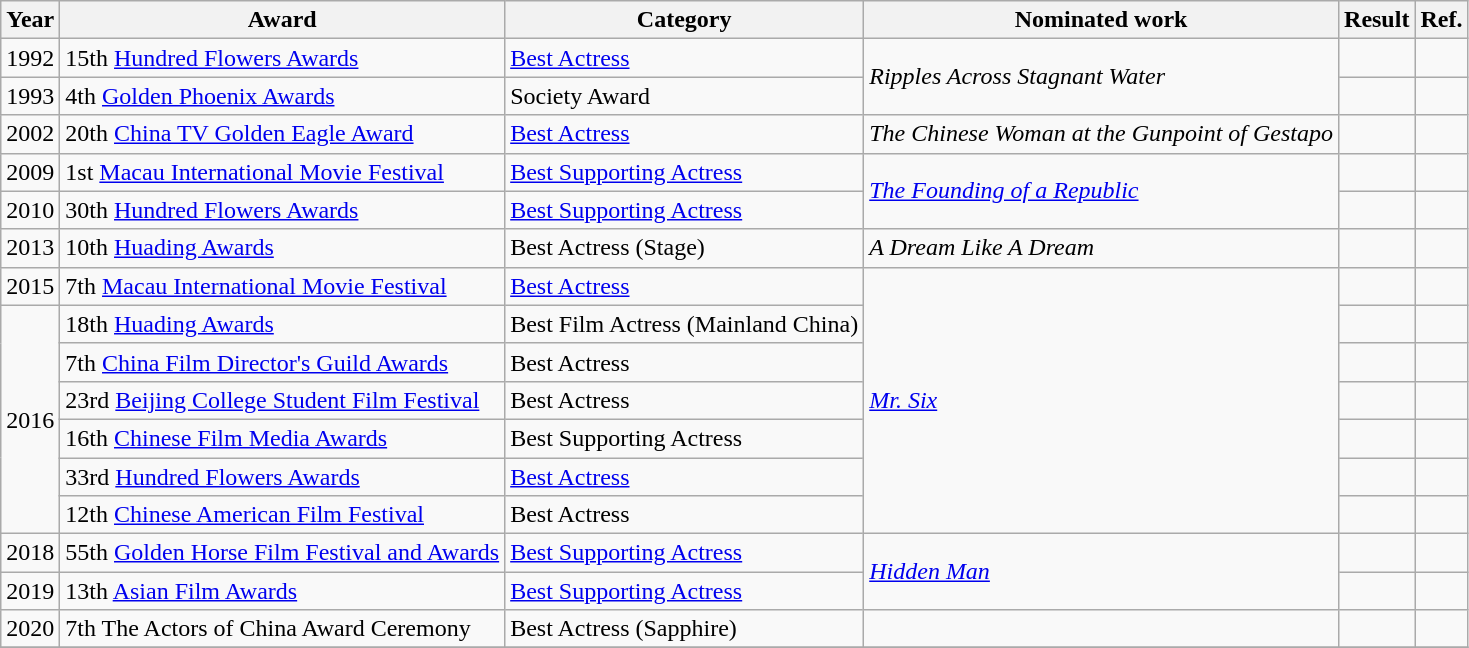<table class="wikitable">
<tr>
<th>Year</th>
<th>Award</th>
<th>Category</th>
<th>Nominated work</th>
<th>Result</th>
<th>Ref.</th>
</tr>
<tr>
<td>1992</td>
<td>15th <a href='#'>Hundred Flowers Awards</a></td>
<td><a href='#'>Best Actress</a></td>
<td rowspan=2><em>Ripples Across Stagnant Water</em></td>
<td></td>
<td></td>
</tr>
<tr>
<td>1993</td>
<td>4th <a href='#'>Golden Phoenix Awards</a></td>
<td>Society Award</td>
<td></td>
<td></td>
</tr>
<tr>
<td>2002</td>
<td>20th <a href='#'>China TV Golden Eagle Award</a></td>
<td><a href='#'>Best Actress</a></td>
<td><em>The Chinese Woman at the Gunpoint of Gestapo</em></td>
<td></td>
<td></td>
</tr>
<tr>
<td>2009</td>
<td>1st <a href='#'>Macau International Movie Festival</a></td>
<td><a href='#'>Best Supporting Actress</a></td>
<td rowspan=2><em><a href='#'>The Founding of a Republic</a></em></td>
<td></td>
<td></td>
</tr>
<tr>
<td>2010</td>
<td>30th <a href='#'>Hundred Flowers Awards</a></td>
<td><a href='#'>Best Supporting Actress</a></td>
<td></td>
<td></td>
</tr>
<tr>
<td>2013</td>
<td>10th <a href='#'>Huading Awards</a></td>
<td>Best Actress (Stage)</td>
<td><em>A Dream Like A Dream</em></td>
<td></td>
<td></td>
</tr>
<tr>
<td>2015</td>
<td>7th <a href='#'>Macau International Movie Festival</a></td>
<td><a href='#'>Best Actress</a></td>
<td rowspan=7><em><a href='#'>Mr. Six</a></em></td>
<td></td>
<td></td>
</tr>
<tr>
<td rowspan=6>2016</td>
<td>18th <a href='#'>Huading Awards</a></td>
<td>Best Film Actress (Mainland China)</td>
<td></td>
<td></td>
</tr>
<tr>
<td>7th <a href='#'>China Film Director's Guild Awards</a></td>
<td>Best Actress</td>
<td></td>
<td></td>
</tr>
<tr>
<td>23rd <a href='#'>Beijing College Student Film Festival</a></td>
<td>Best Actress</td>
<td></td>
<td></td>
</tr>
<tr>
<td>16th <a href='#'>Chinese Film Media Awards</a></td>
<td>Best Supporting Actress</td>
<td></td>
<td></td>
</tr>
<tr>
<td>33rd <a href='#'>Hundred Flowers Awards</a></td>
<td><a href='#'>Best Actress</a></td>
<td></td>
<td></td>
</tr>
<tr>
<td>12th <a href='#'>Chinese American Film Festival</a></td>
<td>Best Actress</td>
<td></td>
<td></td>
</tr>
<tr>
<td>2018</td>
<td>55th <a href='#'>Golden Horse Film Festival and Awards</a></td>
<td><a href='#'>Best Supporting Actress</a></td>
<td rowspan=2><em><a href='#'>Hidden Man</a></em></td>
<td></td>
<td></td>
</tr>
<tr>
<td>2019</td>
<td>13th <a href='#'>Asian Film Awards</a></td>
<td><a href='#'>Best Supporting Actress</a></td>
<td></td>
<td></td>
</tr>
<tr>
<td>2020</td>
<td>7th The Actors of China Award Ceremony</td>
<td>Best Actress (Sapphire)</td>
<td></td>
<td></td>
<td></td>
</tr>
<tr>
</tr>
</table>
